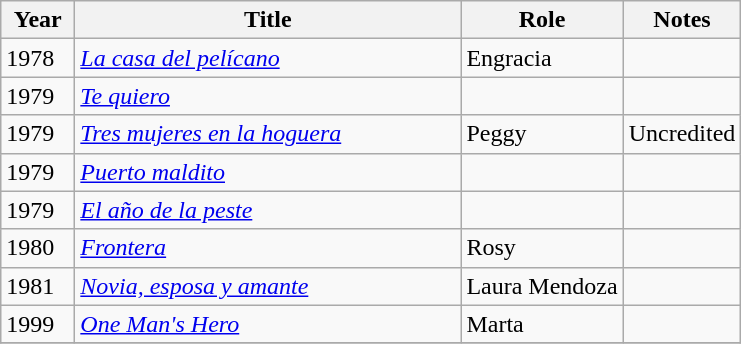<table class="wikitable sortable">
<tr>
<th width="42">Year</th>
<th width="250">Title</th>
<th>Role</th>
<th class="unsortable">Notes</th>
</tr>
<tr>
<td>1978</td>
<td><em><a href='#'>La casa del pelícano</a></em></td>
<td>Engracia</td>
<td></td>
</tr>
<tr>
<td>1979</td>
<td><em><a href='#'>Te quiero</a></em></td>
<td></td>
<td></td>
</tr>
<tr>
<td>1979</td>
<td><em><a href='#'>Tres mujeres en la hoguera</a></em></td>
<td>Peggy</td>
<td>Uncredited</td>
</tr>
<tr>
<td>1979</td>
<td><em><a href='#'>Puerto maldito</a></em></td>
<td></td>
<td></td>
</tr>
<tr>
<td>1979</td>
<td><em><a href='#'>El año de la peste</a></em></td>
<td></td>
<td></td>
</tr>
<tr>
<td>1980</td>
<td><em><a href='#'>Frontera</a></em></td>
<td>Rosy</td>
<td></td>
</tr>
<tr>
<td>1981</td>
<td><em><a href='#'>Novia, esposa y amante</a></em></td>
<td>Laura Mendoza</td>
<td></td>
</tr>
<tr>
<td>1999</td>
<td><em><a href='#'>One Man's Hero</a></em></td>
<td>Marta</td>
<td></td>
</tr>
<tr>
</tr>
</table>
